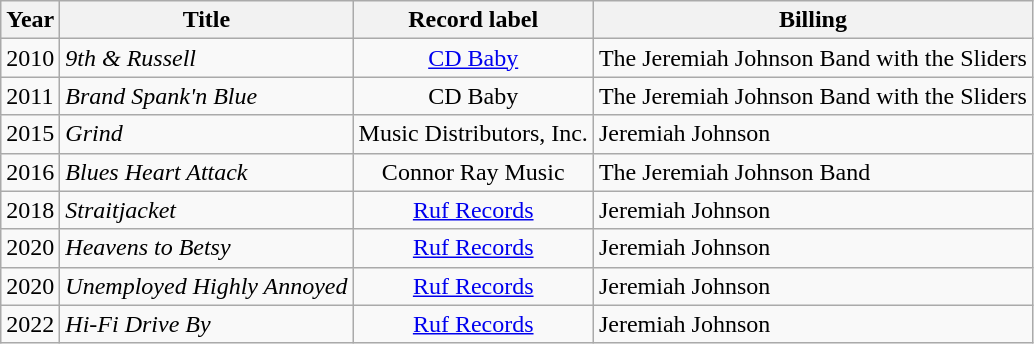<table class="wikitable sortable">
<tr>
<th>Year</th>
<th>Title</th>
<th>Record label</th>
<th>Billing</th>
</tr>
<tr>
<td>2010</td>
<td><em>9th & Russell</em></td>
<td style="text-align:center;"><a href='#'>CD Baby</a></td>
<td>The Jeremiah Johnson Band with the Sliders</td>
</tr>
<tr>
<td>2011</td>
<td><em>Brand Spank'n Blue</em></td>
<td style="text-align:center;">CD Baby</td>
<td>The Jeremiah Johnson Band with the Sliders</td>
</tr>
<tr>
<td>2015</td>
<td><em>Grind</em></td>
<td style="text-align:center;">Music Distributors, Inc.</td>
<td>Jeremiah Johnson</td>
</tr>
<tr>
<td>2016</td>
<td><em>Blues Heart Attack</em></td>
<td style="text-align:center;">Connor Ray Music</td>
<td>The Jeremiah Johnson Band</td>
</tr>
<tr>
<td>2018</td>
<td><em>Straitjacket</em></td>
<td style="text-align:center;"><a href='#'>Ruf Records</a></td>
<td>Jeremiah Johnson</td>
</tr>
<tr>
<td>2020</td>
<td><em>Heavens to Betsy</em></td>
<td style="text-align:center;"><a href='#'>Ruf Records</a></td>
<td>Jeremiah Johnson</td>
</tr>
<tr>
<td>2020</td>
<td><em>Unemployed Highly Annoyed</em></td>
<td style="text-align:center;"><a href='#'>Ruf Records</a></td>
<td>Jeremiah Johnson</td>
</tr>
<tr>
<td>2022</td>
<td><em>Hi-Fi Drive By</em></td>
<td style="text-align:center;"><a href='#'>Ruf Records</a></td>
<td>Jeremiah Johnson</td>
</tr>
</table>
